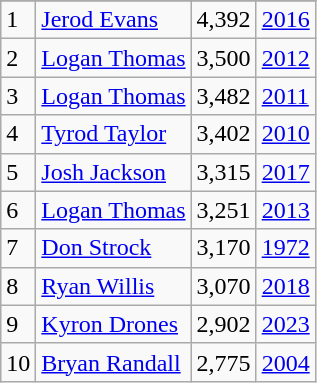<table class="wikitable">
<tr>
</tr>
<tr>
<td>1</td>
<td><a href='#'>Jerod Evans</a></td>
<td><abbr>4,392</abbr></td>
<td><a href='#'>2016</a></td>
</tr>
<tr>
<td>2</td>
<td><a href='#'>Logan Thomas</a></td>
<td><abbr>3,500</abbr></td>
<td><a href='#'>2012</a></td>
</tr>
<tr>
<td>3</td>
<td><a href='#'>Logan Thomas</a></td>
<td><abbr>3,482</abbr></td>
<td><a href='#'>2011</a></td>
</tr>
<tr>
<td>4</td>
<td><a href='#'>Tyrod Taylor</a></td>
<td><abbr>3,402</abbr></td>
<td><a href='#'>2010</a></td>
</tr>
<tr>
<td>5</td>
<td><a href='#'>Josh Jackson</a></td>
<td><abbr>3,315</abbr></td>
<td><a href='#'>2017</a></td>
</tr>
<tr>
<td>6</td>
<td><a href='#'>Logan Thomas</a></td>
<td><abbr>3,251</abbr></td>
<td><a href='#'>2013</a></td>
</tr>
<tr>
<td>7</td>
<td><a href='#'>Don Strock</a></td>
<td><abbr>3,170</abbr></td>
<td><a href='#'>1972</a></td>
</tr>
<tr>
<td>8</td>
<td><a href='#'>Ryan Willis</a></td>
<td><abbr>3,070</abbr></td>
<td><a href='#'>2018</a></td>
</tr>
<tr>
<td>9</td>
<td><a href='#'>Kyron Drones</a></td>
<td><abbr>2,902</abbr></td>
<td><a href='#'>2023</a></td>
</tr>
<tr>
<td>10</td>
<td><a href='#'>Bryan Randall</a></td>
<td><abbr>2,775</abbr></td>
<td><a href='#'>2004</a></td>
</tr>
</table>
